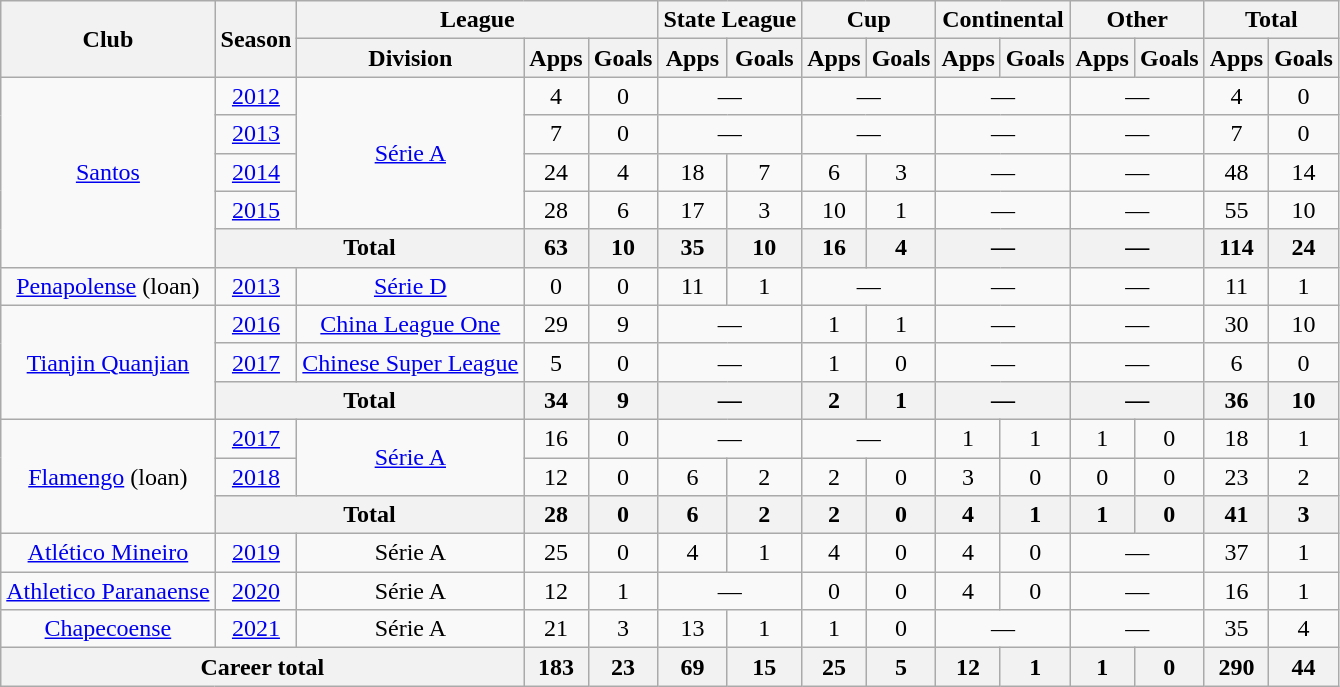<table class="wikitable" style="text-align: center">
<tr>
<th rowspan=2>Club</th>
<th rowspan=2>Season</th>
<th colspan=3>League</th>
<th colspan=2>State League</th>
<th colspan=2>Cup</th>
<th colspan=2>Continental</th>
<th colspan=2>Other</th>
<th colspan=2>Total</th>
</tr>
<tr>
<th>Division</th>
<th>Apps</th>
<th>Goals</th>
<th>Apps</th>
<th>Goals</th>
<th>Apps</th>
<th>Goals</th>
<th>Apps</th>
<th>Goals</th>
<th>Apps</th>
<th>Goals</th>
<th>Apps</th>
<th>Goals</th>
</tr>
<tr>
<td rowspan="5" valign="center"><a href='#'>Santos</a></td>
<td><a href='#'>2012</a></td>
<td rowspan="4"><a href='#'>Série A</a></td>
<td>4</td>
<td>0</td>
<td colspan="2">—</td>
<td colspan="2">—</td>
<td colspan="2">—</td>
<td colspan="2">—</td>
<td>4</td>
<td>0</td>
</tr>
<tr>
<td><a href='#'>2013</a></td>
<td>7</td>
<td>0</td>
<td colspan="2">—</td>
<td colspan="2">—</td>
<td colspan="2">—</td>
<td colspan="2">—</td>
<td>7</td>
<td>0</td>
</tr>
<tr>
<td><a href='#'>2014</a></td>
<td>24</td>
<td>4</td>
<td>18</td>
<td>7</td>
<td>6</td>
<td>3</td>
<td colspan="2">—</td>
<td colspan="2">—</td>
<td>48</td>
<td>14</td>
</tr>
<tr>
<td><a href='#'>2015</a></td>
<td>28</td>
<td>6</td>
<td>17</td>
<td>3</td>
<td>10</td>
<td>1</td>
<td colspan="2">—</td>
<td colspan="2">—</td>
<td>55</td>
<td>10</td>
</tr>
<tr>
<th colspan="2">Total</th>
<th>63</th>
<th>10</th>
<th>35</th>
<th>10</th>
<th>16</th>
<th>4</th>
<th colspan="2">—</th>
<th colspan="2">—</th>
<th>114</th>
<th>24</th>
</tr>
<tr>
<td valign="center"><a href='#'>Penapolense</a> (loan)</td>
<td><a href='#'>2013</a></td>
<td><a href='#'>Série D</a></td>
<td>0</td>
<td>0</td>
<td>11</td>
<td>1</td>
<td colspan="2">—</td>
<td colspan="2">—</td>
<td colspan="2">—</td>
<td>11</td>
<td>1</td>
</tr>
<tr>
<td rowspan=3 valign="center"><a href='#'>Tianjin Quanjian</a></td>
<td><a href='#'>2016</a></td>
<td><a href='#'>China League One</a></td>
<td>29</td>
<td>9</td>
<td colspan="2">—</td>
<td>1</td>
<td>1</td>
<td colspan="2">—</td>
<td colspan="2">—</td>
<td>30</td>
<td>10</td>
</tr>
<tr>
<td><a href='#'>2017</a></td>
<td><a href='#'>Chinese Super League</a></td>
<td>5</td>
<td>0</td>
<td colspan="2">—</td>
<td>1</td>
<td>0</td>
<td colspan="2">—</td>
<td colspan="2">—</td>
<td>6</td>
<td>0</td>
</tr>
<tr>
<th colspan="2">Total</th>
<th>34</th>
<th>9</th>
<th colspan="2">—</th>
<th>2</th>
<th>1</th>
<th colspan="2">—</th>
<th colspan="2">—</th>
<th>36</th>
<th>10</th>
</tr>
<tr>
<td rowspan=3 valign="center"><a href='#'>Flamengo</a> (loan)</td>
<td><a href='#'>2017</a></td>
<td rowspan=2><a href='#'>Série A</a></td>
<td>16</td>
<td>0</td>
<td colspan="2">—</td>
<td colspan="2">—</td>
<td>1</td>
<td>1</td>
<td>1</td>
<td>0</td>
<td>18</td>
<td>1</td>
</tr>
<tr>
<td><a href='#'>2018</a></td>
<td>12</td>
<td>0</td>
<td>6</td>
<td>2</td>
<td>2</td>
<td>0</td>
<td>3</td>
<td>0</td>
<td>0</td>
<td>0</td>
<td>23</td>
<td>2</td>
</tr>
<tr>
<th colspan="2">Total</th>
<th>28</th>
<th>0</th>
<th>6</th>
<th>2</th>
<th>2</th>
<th>0</th>
<th>4</th>
<th>1</th>
<th>1</th>
<th>0</th>
<th>41</th>
<th>3</th>
</tr>
<tr>
<td valign="center"><a href='#'>Atlético Mineiro</a></td>
<td><a href='#'>2019</a></td>
<td>Série A</td>
<td>25</td>
<td>0</td>
<td>4</td>
<td>1</td>
<td>4</td>
<td>0</td>
<td>4</td>
<td>0</td>
<td colspan="2">—</td>
<td>37</td>
<td>1</td>
</tr>
<tr>
<td valign="center"><a href='#'>Athletico Paranaense</a></td>
<td><a href='#'>2020</a></td>
<td>Série A</td>
<td>12</td>
<td>1</td>
<td colspan="2">—</td>
<td>0</td>
<td>0</td>
<td>4</td>
<td>0</td>
<td colspan="2">—</td>
<td>16</td>
<td>1</td>
</tr>
<tr>
<td valign="center"><a href='#'>Chapecoense</a></td>
<td><a href='#'>2021</a></td>
<td>Série A</td>
<td>21</td>
<td>3</td>
<td>13</td>
<td>1</td>
<td>1</td>
<td>0</td>
<td colspan="2">—</td>
<td colspan="2">—</td>
<td>35</td>
<td>4</td>
</tr>
<tr>
<th colspan="3">Career total</th>
<th>183</th>
<th>23</th>
<th>69</th>
<th>15</th>
<th>25</th>
<th>5</th>
<th>12</th>
<th>1</th>
<th>1</th>
<th>0</th>
<th>290</th>
<th>44</th>
</tr>
</table>
